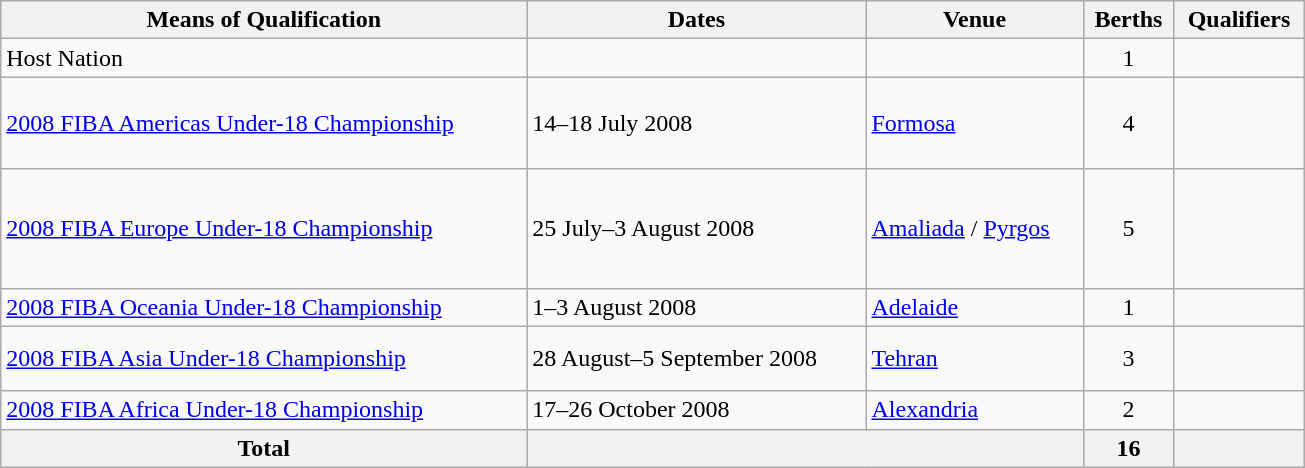<table class="wikitable" style="width:870px;">
<tr>
<th>Means of Qualification</th>
<th>Dates</th>
<th>Venue</th>
<th>Berths</th>
<th>Qualifiers</th>
</tr>
<tr>
<td>Host Nation</td>
<td></td>
<td></td>
<td style="text-align:center;">1</td>
<td></td>
</tr>
<tr>
<td><a href='#'>2008 FIBA Americas Under-18 Championship</a></td>
<td>14–18 July 2008</td>
<td> <a href='#'>Formosa</a></td>
<td style="text-align:center;">4</td>
<td><br><br><br></td>
</tr>
<tr>
<td><a href='#'>2008 FIBA Europe Under-18 Championship</a></td>
<td>25 July–3 August 2008</td>
<td> <a href='#'>Amaliada</a> / <a href='#'>Pyrgos</a></td>
<td style="text-align:center;">5</td>
<td><br><br><br><br></td>
</tr>
<tr>
<td><a href='#'>2008 FIBA Oceania Under-18 Championship</a></td>
<td>1–3 August 2008</td>
<td> <a href='#'>Adelaide</a></td>
<td style="text-align:center;">1</td>
<td></td>
</tr>
<tr>
<td><a href='#'>2008 FIBA Asia Under-18 Championship</a></td>
<td>28 August–5 September 2008</td>
<td> <a href='#'>Tehran</a></td>
<td style="text-align:center;">3</td>
<td><br><br></td>
</tr>
<tr>
<td><a href='#'>2008 FIBA Africa Under-18 Championship</a></td>
<td>17–26 October 2008</td>
<td> <a href='#'>Alexandria</a></td>
<td style="text-align:center;">2</td>
<td><br></td>
</tr>
<tr>
<th>Total</th>
<th colspan="2"></th>
<th>16</th>
<th></th>
</tr>
</table>
